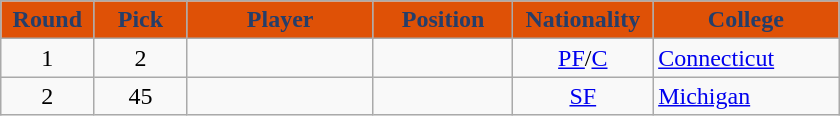<table class="wikitable">
<tr>
<th style="background:#DF5106; color:#253E6A" width="10%">Round</th>
<th style="background:#DF5106; color:#253E6A" width="10%">Pick</th>
<th style="background:#DF5106; color:#253E6A" width="20%">Player</th>
<th style="background:#DF5106; color:#253E6A" width="15%">Position</th>
<th style="background:#DF5106; color:#253E6A" width="15%">Nationality</th>
<th style="background:#DF5106; color:#253E6A" width="20%">College</th>
</tr>
<tr>
<td align=center>1</td>
<td align=center>2</td>
<td></td>
<td></td>
<td align=center><a href='#'>PF</a>/<a href='#'>C</a></td>
<td><a href='#'>Connecticut</a></td>
</tr>
<tr>
<td align=center>2</td>
<td align=center>45</td>
<td></td>
<td></td>
<td align=center><a href='#'>SF</a></td>
<td><a href='#'>Michigan</a></td>
</tr>
</table>
